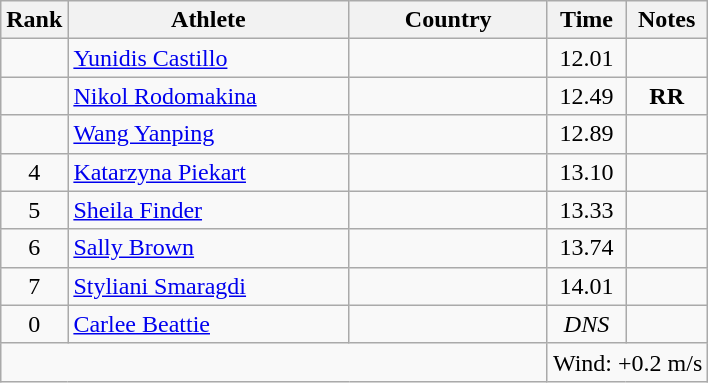<table class="wikitable sortable" style="text-align:center">
<tr>
<th>Rank</th>
<th style="width:180px">Athlete</th>
<th style="width:125px">Country</th>
<th>Time</th>
<th>Notes</th>
</tr>
<tr>
<td></td>
<td style="text-align:left;"><a href='#'>Yunidis Castillo</a></td>
<td style="text-align:left;"></td>
<td>12.01</td>
<td></td>
</tr>
<tr>
<td></td>
<td style="text-align:left;"><a href='#'>Nikol Rodomakina</a></td>
<td style="text-align:left;"></td>
<td>12.49</td>
<td><strong>RR</strong></td>
</tr>
<tr>
<td></td>
<td style="text-align:left;"><a href='#'>Wang Yanping</a></td>
<td style="text-align:left;"></td>
<td>12.89</td>
<td></td>
</tr>
<tr>
<td>4</td>
<td style="text-align:left;"><a href='#'>Katarzyna Piekart</a></td>
<td style="text-align:left;"></td>
<td>13.10</td>
<td></td>
</tr>
<tr>
<td>5</td>
<td style="text-align:left;"><a href='#'>Sheila Finder</a></td>
<td style="text-align:left;"></td>
<td>13.33</td>
<td></td>
</tr>
<tr>
<td>6</td>
<td style="text-align:left;"><a href='#'>Sally Brown</a></td>
<td style="text-align:left;"></td>
<td>13.74</td>
<td></td>
</tr>
<tr>
<td>7</td>
<td style="text-align:left;"><a href='#'>Styliani Smaragdi</a></td>
<td style="text-align:left;"></td>
<td>14.01</td>
<td></td>
</tr>
<tr>
<td>0</td>
<td style="text-align:left;"><a href='#'>Carlee Beattie</a></td>
<td style="text-align:left;"></td>
<td><em>DNS</em></td>
<td></td>
</tr>
<tr class="sortbottom">
<td colspan="3"></td>
<td colspan="2">Wind: +0.2 m/s</td>
</tr>
</table>
